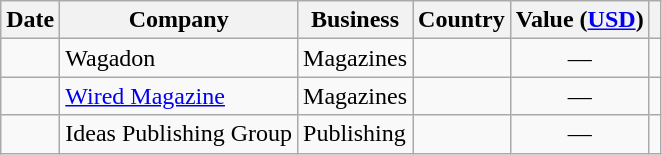<table class="wikitable sortable">
<tr>
<th>Date</th>
<th>Company</th>
<th>Business</th>
<th>Country</th>
<th>Value (<a href='#'>USD</a>)</th>
<th class="unsortable"></th>
</tr>
<tr>
<td></td>
<td>Wagadon</td>
<td>Magazines</td>
<td></td>
<td align="center">—</td>
<td align="center"></td>
</tr>
<tr>
<td></td>
<td><a href='#'>Wired Magazine</a></td>
<td>Magazines</td>
<td></td>
<td align="center">—</td>
<td align="center"></td>
</tr>
<tr>
<td></td>
<td>Ideas Publishing Group</td>
<td>Publishing</td>
<td></td>
<td align="center">—</td>
<td align="center"></td>
</tr>
</table>
